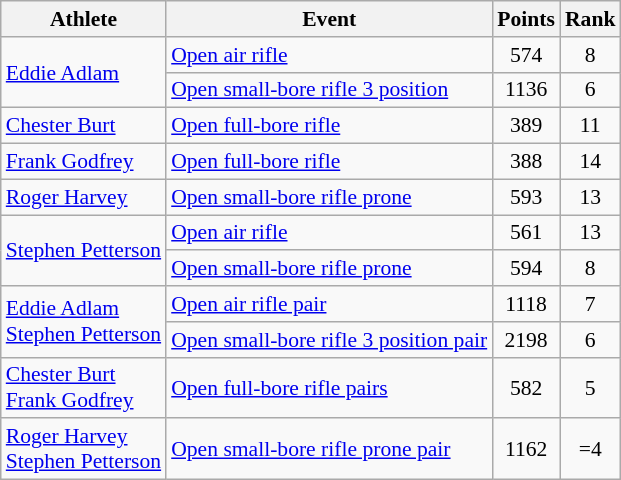<table class="wikitable" style="font-size:90%;">
<tr>
<th>Athlete</th>
<th>Event</th>
<th>Points</th>
<th>Rank</th>
</tr>
<tr align=center>
<td align=left rowspan=2><a href='#'>Eddie Adlam</a></td>
<td align=left><a href='#'>Open air rifle</a></td>
<td>574</td>
<td>8</td>
</tr>
<tr align=center>
<td align=left><a href='#'>Open small-bore rifle 3 position</a></td>
<td>1136</td>
<td>6</td>
</tr>
<tr align=center>
<td align=left><a href='#'>Chester Burt</a></td>
<td align=left><a href='#'>Open full-bore rifle</a></td>
<td>389</td>
<td>11</td>
</tr>
<tr align=center>
<td align=left><a href='#'>Frank Godfrey</a></td>
<td align=left><a href='#'>Open full-bore rifle</a></td>
<td>388</td>
<td>14</td>
</tr>
<tr align=center>
<td align=left><a href='#'>Roger Harvey</a></td>
<td align=left><a href='#'>Open small-bore rifle prone</a></td>
<td>593</td>
<td>13</td>
</tr>
<tr align=center>
<td align=left rowspan=2><a href='#'>Stephen Petterson</a></td>
<td align=left><a href='#'>Open air rifle</a></td>
<td>561</td>
<td>13</td>
</tr>
<tr align=center>
<td align=left><a href='#'>Open small-bore rifle prone</a></td>
<td>594</td>
<td>8</td>
</tr>
<tr align=center>
<td align=left rowspan=2><a href='#'>Eddie Adlam</a><br><a href='#'>Stephen Petterson</a></td>
<td align=left><a href='#'>Open air rifle pair</a></td>
<td>1118</td>
<td>7</td>
</tr>
<tr align=center>
<td align=left><a href='#'>Open small-bore rifle 3 position pair</a></td>
<td>2198</td>
<td>6</td>
</tr>
<tr align=center>
<td align=left><a href='#'>Chester Burt</a><br><a href='#'>Frank Godfrey</a></td>
<td align=left><a href='#'>Open full-bore rifle pairs</a></td>
<td>582</td>
<td>5</td>
</tr>
<tr align=center>
<td align=left><a href='#'>Roger Harvey</a><br><a href='#'>Stephen Petterson</a></td>
<td align=left><a href='#'>Open small-bore rifle prone pair</a></td>
<td>1162</td>
<td>=4</td>
</tr>
</table>
